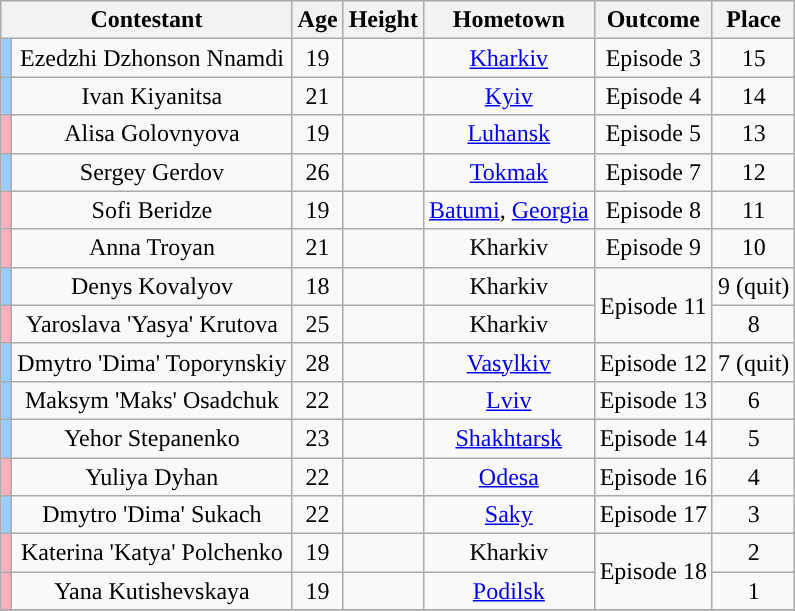<table class="wikitable sortable" style="text-align:center;">
<tr>
<th colspan="2">Contestant</th>
<th>Age</th>
<th>Height</th>
<th>Hometown</th>
<th>Outcome</th>
<th>Place</th>
</tr>
<tr>
<td style="background:#9cf;"></td>
<td>Ezedzhi Dzhonson Nnamdi</td>
<td>19</td>
<td></td>
<td><a href='#'>Kharkiv</a></td>
<td>Episode 3</td>
<td>15</td>
</tr>
<tr>
<td style="background:#9cf;"></td>
<td>Ivan Kiyanitsa</td>
<td>21</td>
<td></td>
<td><a href='#'>Kyiv</a></td>
<td>Episode 4</td>
<td>14</td>
</tr>
<tr>
<td style="background:#faafbe"></td>
<td>Alisa Golovnyova</td>
<td>19</td>
<td></td>
<td><a href='#'>Luhansk</a></td>
<td>Episode 5</td>
<td>13</td>
</tr>
<tr>
<td style="background:#9cf;"></td>
<td>Sergey Gerdov</td>
<td>26</td>
<td></td>
<td><a href='#'>Tokmak</a></td>
<td>Episode 7</td>
<td>12</td>
</tr>
<tr>
<td style="background:#faafbe"></td>
<td>Sofi Beridze</td>
<td>19</td>
<td></td>
<td><a href='#'>Batumi</a>, <a href='#'>Georgia</a></td>
<td>Episode 8</td>
<td>11</td>
</tr>
<tr>
<td style="background:#faafbe"></td>
<td>Anna Troyan</td>
<td>21</td>
<td></td>
<td>Kharkiv</td>
<td>Episode 9</td>
<td>10</td>
</tr>
<tr>
<td style="background:#9cf;"></td>
<td>Denys Kovalyov</td>
<td>18</td>
<td></td>
<td>Kharkiv</td>
<td rowspan="2">Episode 11</td>
<td>9 (quit)</td>
</tr>
<tr>
<td style="background:#faafbe"></td>
<td>Yaroslava 'Yasya' Krutova</td>
<td>25</td>
<td></td>
<td>Kharkiv</td>
<td>8</td>
</tr>
<tr>
<td style="background:#9cf;"></td>
<td>Dmytro 'Dima' Toporynskiy</td>
<td>28</td>
<td></td>
<td><a href='#'>Vasylkiv</a></td>
<td>Episode 12</td>
<td>7 (quit)</td>
</tr>
<tr>
<td style="background:#9cf;"></td>
<td>Maksym 'Maks' Osadchuk</td>
<td>22</td>
<td></td>
<td><a href='#'>Lviv</a></td>
<td>Episode 13</td>
<td>6</td>
</tr>
<tr>
<td style="background:#9cf;"></td>
<td>Yehor Stepanenko</td>
<td>23</td>
<td></td>
<td><a href='#'>Shakhtarsk</a></td>
<td>Episode 14</td>
<td>5</td>
</tr>
<tr>
<td style="background:#faafbe"></td>
<td>Yuliya Dyhan</td>
<td>22</td>
<td></td>
<td><a href='#'>Odesa</a></td>
<td>Episode 16</td>
<td>4</td>
</tr>
<tr>
<td style="background:#9cf;"></td>
<td>Dmytro 'Dima' Sukach</td>
<td>22</td>
<td></td>
<td><a href='#'>Saky</a></td>
<td>Episode 17</td>
<td>3</td>
</tr>
<tr>
<td style="background:#faafbe"></td>
<td>Katerina 'Katya' Polchenko</td>
<td>19</td>
<td></td>
<td>Kharkiv</td>
<td rowspan="2">Episode 18</td>
<td>2</td>
</tr>
<tr>
<td style="background:#faafbe"></td>
<td>Yana Kutishevskaya</td>
<td>19</td>
<td></td>
<td><a href='#'>Podilsk</a></td>
<td>1</td>
</tr>
<tr>
</tr>
</table>
